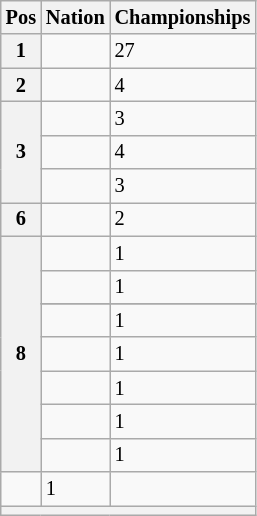<table class="wikitable" style="font-size:85%;">
<tr>
<th>Pos</th>
<th>Nation</th>
<th>Championships</th>
</tr>
<tr>
<th>1</th>
<td></td>
<td>27</td>
</tr>
<tr>
<th>2</th>
<td></td>
<td>4</td>
</tr>
<tr>
<th rowspan=3>3</th>
<td></td>
<td>3</td>
</tr>
<tr>
<td></td>
<td>4</td>
</tr>
<tr>
<td></td>
<td>3</td>
</tr>
<tr>
<th>6</th>
<td></td>
<td>2</td>
</tr>
<tr>
<th rowspan=8>8</th>
<td></td>
<td>1</td>
</tr>
<tr>
<td></td>
<td>1</td>
</tr>
<tr>
</tr>
<tr>
<td></td>
<td>1</td>
</tr>
<tr>
<td></td>
<td>1</td>
</tr>
<tr>
<td></td>
<td>1</td>
</tr>
<tr>
<td></td>
<td>1</td>
</tr>
<tr>
<td></td>
<td>1</td>
</tr>
<tr>
<td></td>
<td>1</td>
</tr>
<tr>
<th colspan="3"></th>
</tr>
</table>
